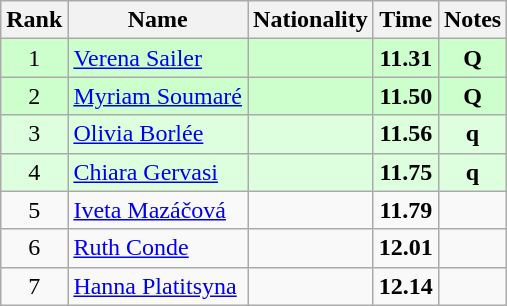<table class="wikitable sortable" style="text-align:center">
<tr>
<th>Rank</th>
<th>Name</th>
<th>Nationality</th>
<th>Time</th>
<th>Notes</th>
</tr>
<tr bgcolor=ccffcc>
<td>1</td>
<td align=left><a href='#'>Verena Sailer</a></td>
<td align=left></td>
<td><strong>11.31</strong></td>
<td><strong>Q</strong></td>
</tr>
<tr bgcolor=ccffcc>
<td>2</td>
<td align=left><a href='#'>Myriam Soumaré</a></td>
<td align=left></td>
<td><strong>11.50</strong></td>
<td><strong>Q</strong></td>
</tr>
<tr bgcolor=ddffdd>
<td>3</td>
<td align=left><a href='#'>Olivia Borlée</a></td>
<td align=left></td>
<td><strong>11.56</strong></td>
<td><strong>q</strong></td>
</tr>
<tr bgcolor=ddffdd>
<td>4</td>
<td align=left><a href='#'>Chiara Gervasi</a></td>
<td align=left></td>
<td><strong>11.75</strong></td>
<td><strong>q</strong></td>
</tr>
<tr>
<td>5</td>
<td align=left><a href='#'>Iveta Mazáčová</a></td>
<td align=left></td>
<td><strong>11.79</strong></td>
<td></td>
</tr>
<tr>
<td>6</td>
<td align=left><a href='#'>Ruth Conde</a></td>
<td align=left></td>
<td><strong>12.01</strong></td>
<td></td>
</tr>
<tr>
<td>7</td>
<td align=left><a href='#'>Hanna Platitsyna</a></td>
<td align=left></td>
<td><strong>12.14</strong></td>
<td></td>
</tr>
</table>
